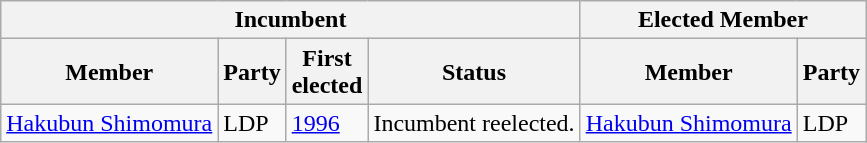<table class="wikitable sortable">
<tr>
<th colspan=4>Incumbent</th>
<th colspan=2>Elected Member</th>
</tr>
<tr>
<th>Member</th>
<th>Party</th>
<th>First<br>elected</th>
<th>Status</th>
<th>Member</th>
<th>Party</th>
</tr>
<tr>
<td><a href='#'>Hakubun Shimomura</a></td>
<td>LDP</td>
<td><a href='#'>1996</a></td>
<td>Incumbent reelected.</td>
<td><a href='#'>Hakubun Shimomura</a></td>
<td>LDP</td>
</tr>
</table>
